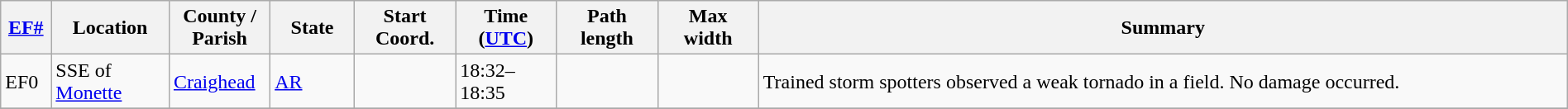<table class="wikitable sortable" style="width:100%;">
<tr>
<th scope="col"  style="width:3%; text-align:center;"><a href='#'>EF#</a></th>
<th scope="col"  style="width:7%; text-align:center;" class="unsortable">Location</th>
<th scope="col"  style="width:6%; text-align:center;" class="unsortable">County / Parish</th>
<th scope="col"  style="width:5%; text-align:center;">State</th>
<th scope="col"  style="width:6%; text-align:center;">Start Coord.</th>
<th scope="col"  style="width:6%; text-align:center;">Time (<a href='#'>UTC</a>)</th>
<th scope="col"  style="width:6%; text-align:center;">Path length</th>
<th scope="col"  style="width:6%; text-align:center;">Max width</th>
<th scope="col" class="unsortable" style="width:48%; text-align:center;">Summary</th>
</tr>
<tr>
<td bgcolor=>EF0</td>
<td>SSE of <a href='#'>Monette</a></td>
<td><a href='#'>Craighead</a></td>
<td><a href='#'>AR</a></td>
<td></td>
<td>18:32–18:35</td>
<td></td>
<td></td>
<td>Trained storm spotters observed a weak tornado in a field. No damage occurred.</td>
</tr>
<tr>
</tr>
</table>
